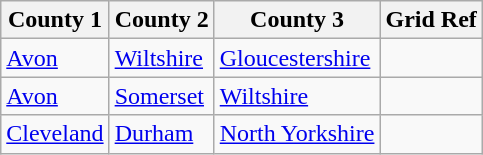<table class="sortable wikitable vatop" style=" margin-right:2em;">
<tr>
<th>County 1</th>
<th>County 2</th>
<th>County 3</th>
<th>Grid Ref</th>
</tr>
<tr>
<td><a href='#'>Avon</a></td>
<td><a href='#'>Wiltshire</a></td>
<td><a href='#'>Gloucestershire</a></td>
<td></td>
</tr>
<tr>
<td><a href='#'>Avon</a></td>
<td><a href='#'>Somerset</a></td>
<td><a href='#'>Wiltshire</a></td>
<td></td>
</tr>
<tr>
<td><a href='#'>Cleveland</a></td>
<td><a href='#'>Durham</a></td>
<td><a href='#'>North Yorkshire</a></td>
<td></td>
</tr>
</table>
